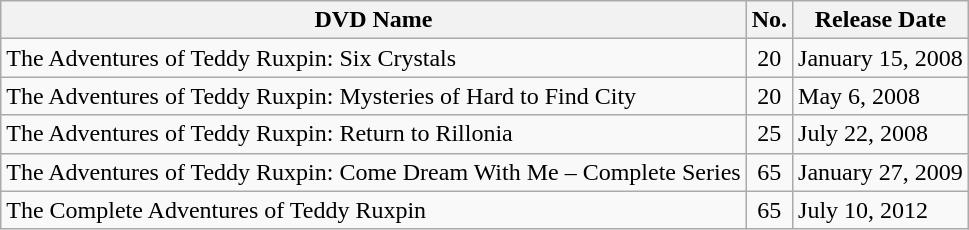<table class="wikitable">
<tr>
<th>DVD Name</th>
<th>No.</th>
<th>Release Date</th>
</tr>
<tr>
<td>The Adventures of Teddy Ruxpin: Six Crystals</td>
<td style="text-align:center;">20</td>
<td>January 15, 2008</td>
</tr>
<tr>
<td>The Adventures of Teddy Ruxpin: Mysteries of Hard to Find City</td>
<td style="text-align:center;">20</td>
<td>May 6, 2008</td>
</tr>
<tr>
<td>The Adventures of Teddy Ruxpin: Return to Rillonia</td>
<td style="text-align:center;">25</td>
<td>July 22, 2008</td>
</tr>
<tr>
<td>The Adventures of Teddy Ruxpin: Come Dream With Me – Complete Series</td>
<td style="text-align:center;">65</td>
<td>January 27, 2009</td>
</tr>
<tr>
<td>The Complete Adventures of Teddy Ruxpin</td>
<td style="text-align:center;">65</td>
<td>July 10, 2012</td>
</tr>
</table>
